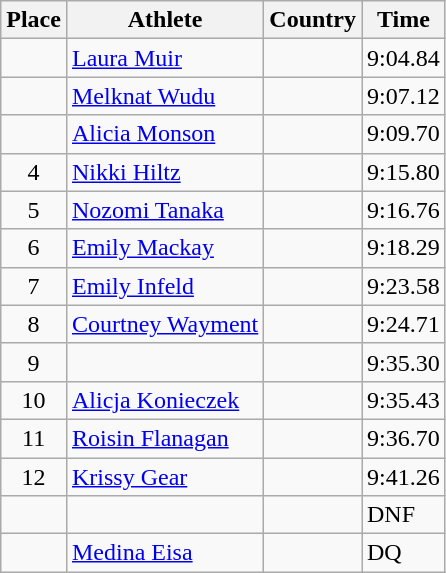<table class="wikitable">
<tr>
<th>Place</th>
<th>Athlete</th>
<th>Country</th>
<th>Time</th>
</tr>
<tr>
<td align=center></td>
<td><a href='#'>Laura Muir</a></td>
<td></td>
<td>9:04.84</td>
</tr>
<tr>
<td align=center></td>
<td><a href='#'>Melknat Wudu</a></td>
<td></td>
<td>9:07.12</td>
</tr>
<tr>
<td align=center></td>
<td><a href='#'>Alicia Monson</a></td>
<td></td>
<td>9:09.70</td>
</tr>
<tr>
<td align=center>4</td>
<td><a href='#'>Nikki Hiltz</a></td>
<td></td>
<td>9:15.80</td>
</tr>
<tr>
<td align=center>5</td>
<td><a href='#'>Nozomi Tanaka</a></td>
<td></td>
<td>9:16.76</td>
</tr>
<tr>
<td align=center>6</td>
<td><a href='#'>Emily Mackay</a></td>
<td></td>
<td>9:18.29</td>
</tr>
<tr>
<td align=center>7</td>
<td><a href='#'>Emily Infeld</a></td>
<td></td>
<td>9:23.58</td>
</tr>
<tr>
<td align=center>8</td>
<td><a href='#'>Courtney Wayment</a></td>
<td></td>
<td>9:24.71</td>
</tr>
<tr>
<td align=center>9</td>
<td></td>
<td></td>
<td>9:35.30</td>
</tr>
<tr>
<td align=center>10</td>
<td><a href='#'>Alicja Konieczek</a></td>
<td></td>
<td>9:35.43</td>
</tr>
<tr>
<td align=center>11</td>
<td><a href='#'>Roisin Flanagan</a></td>
<td></td>
<td>9:36.70</td>
</tr>
<tr>
<td align=center>12</td>
<td><a href='#'>Krissy Gear</a></td>
<td></td>
<td>9:41.26</td>
</tr>
<tr>
<td align=center></td>
<td></td>
<td></td>
<td>DNF</td>
</tr>
<tr>
<td align=center></td>
<td><a href='#'>Medina Eisa</a></td>
<td></td>
<td>DQ</td>
</tr>
</table>
